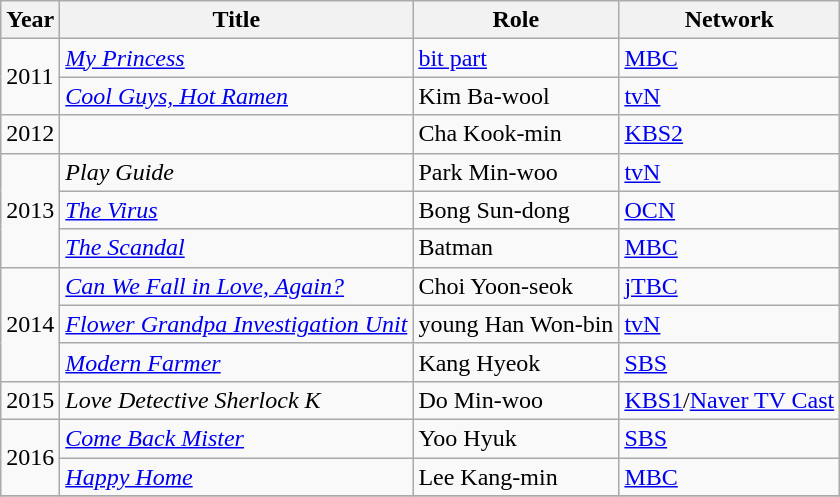<table class="wikitable">
<tr>
<th>Year</th>
<th>Title</th>
<th>Role</th>
<th>Network</th>
</tr>
<tr>
<td rowspan=2>2011</td>
<td><em><a href='#'>My Princess</a></em></td>
<td><a href='#'>bit part</a></td>
<td><a href='#'>MBC</a></td>
</tr>
<tr>
<td><em><a href='#'>Cool Guys, Hot Ramen</a></em></td>
<td>Kim Ba-wool</td>
<td><a href='#'>tvN</a></td>
</tr>
<tr>
<td>2012</td>
<td><em></em></td>
<td>Cha Kook-min</td>
<td><a href='#'>KBS2</a></td>
</tr>
<tr>
<td rowspan=3>2013</td>
<td><em>Play Guide</em></td>
<td>Park Min-woo</td>
<td><a href='#'>tvN</a></td>
</tr>
<tr>
<td><em><a href='#'>The Virus</a></em></td>
<td>Bong Sun-dong</td>
<td><a href='#'>OCN</a></td>
</tr>
<tr>
<td><em><a href='#'>The Scandal</a></em></td>
<td>Batman</td>
<td><a href='#'>MBC</a></td>
</tr>
<tr>
<td rowspan=3>2014</td>
<td><em><a href='#'>Can We Fall in Love, Again?</a></em></td>
<td>Choi Yoon-seok</td>
<td><a href='#'>jTBC</a></td>
</tr>
<tr>
<td><em><a href='#'>Flower Grandpa Investigation Unit</a></em></td>
<td>young Han Won-bin</td>
<td><a href='#'>tvN</a></td>
</tr>
<tr>
<td><em><a href='#'>Modern Farmer</a></em></td>
<td>Kang Hyeok</td>
<td><a href='#'>SBS</a></td>
</tr>
<tr>
<td>2015</td>
<td><em>Love Detective Sherlock K</em></td>
<td>Do Min-woo</td>
<td><a href='#'>KBS1</a>/<a href='#'>Naver TV Cast</a></td>
</tr>
<tr>
<td rowspan=2>2016</td>
<td><em><a href='#'>Come Back Mister</a></em></td>
<td>Yoo Hyuk</td>
<td><a href='#'>SBS</a></td>
</tr>
<tr>
<td><em><a href='#'>Happy Home</a></em></td>
<td>Lee Kang-min</td>
<td><a href='#'>MBC</a></td>
</tr>
<tr>
</tr>
</table>
